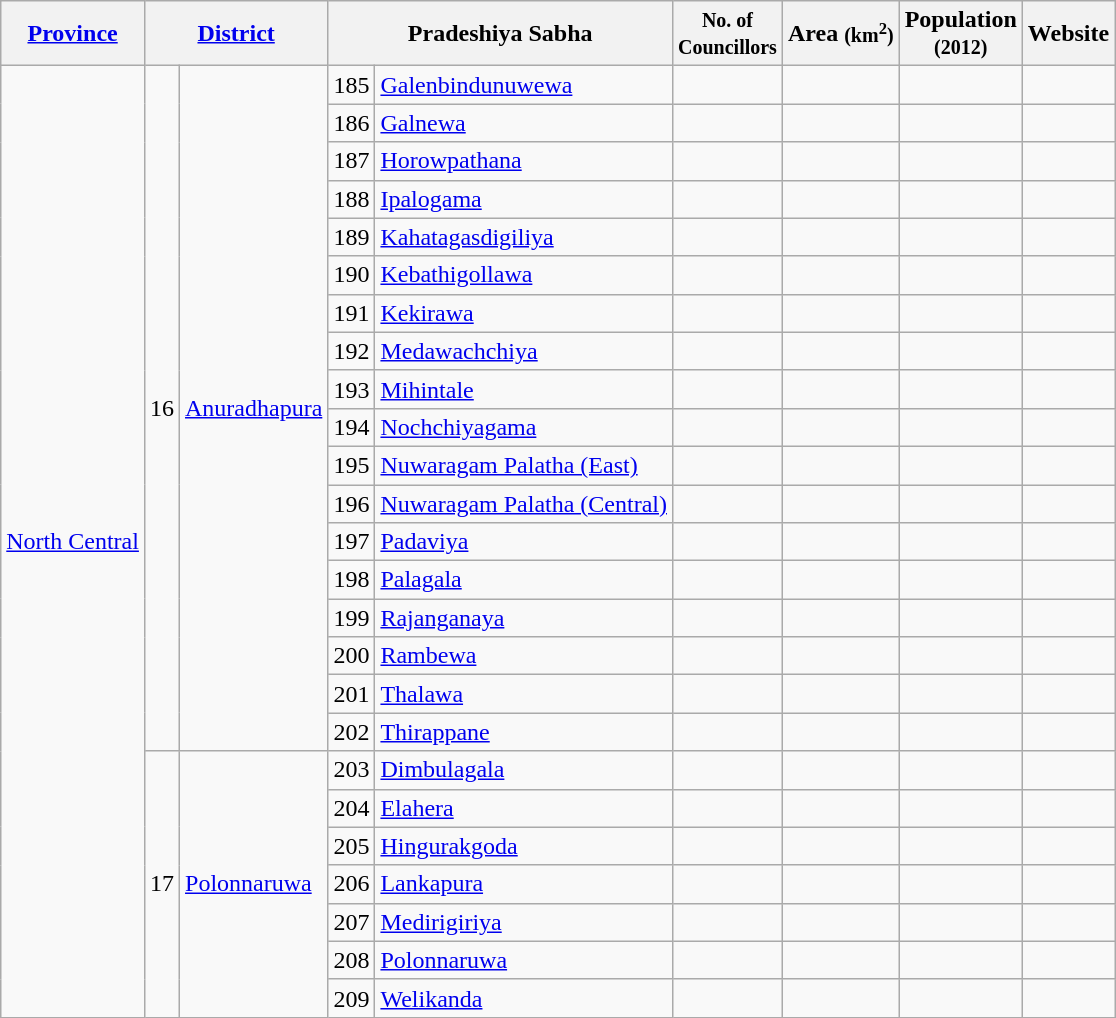<table class="wikitable sortable">
<tr>
<th><a href='#'>Province</a></th>
<th colspan="2"><a href='#'>District</a></th>
<th colspan="2">Pradeshiya Sabha</th>
<th><small>No. of<br>Councillors</small></th>
<th>Area <small>(km<sup>2</sup>)</small><br></th>
<th>Population<br><small>(2012)</small></th>
<th>Website</th>
</tr>
<tr>
<td rowspan="25"><a href='#'>North Central</a></td>
<td rowspan="18">16</td>
<td rowspan="18"><a href='#'>Anuradhapura</a></td>
<td>185</td>
<td><a href='#'>Galenbindunuwewa</a></td>
<td></td>
<td></td>
<td></td>
<td></td>
</tr>
<tr>
<td>186</td>
<td><a href='#'>Galnewa</a></td>
<td></td>
<td></td>
<td></td>
<td></td>
</tr>
<tr>
<td>187</td>
<td><a href='#'>Horowpathana</a></td>
<td></td>
<td></td>
<td></td>
<td></td>
</tr>
<tr>
<td>188</td>
<td><a href='#'>Ipalogama</a></td>
<td></td>
<td></td>
<td></td>
<td></td>
</tr>
<tr>
<td>189</td>
<td><a href='#'>Kahatagasdigiliya</a></td>
<td></td>
<td></td>
<td></td>
<td></td>
</tr>
<tr>
<td>190</td>
<td><a href='#'>Kebathigollawa</a></td>
<td></td>
<td></td>
<td></td>
<td></td>
</tr>
<tr>
<td>191</td>
<td><a href='#'>Kekirawa</a></td>
<td></td>
<td></td>
<td></td>
<td></td>
</tr>
<tr>
<td>192</td>
<td><a href='#'>Medawachchiya</a></td>
<td></td>
<td></td>
<td></td>
<td></td>
</tr>
<tr>
<td>193</td>
<td><a href='#'>Mihintale</a></td>
<td></td>
<td></td>
<td></td>
<td></td>
</tr>
<tr>
<td>194</td>
<td><a href='#'>Nochchiyagama</a></td>
<td></td>
<td></td>
<td></td>
<td></td>
</tr>
<tr>
<td>195</td>
<td><a href='#'>Nuwaragam Palatha (East)</a></td>
<td></td>
<td></td>
<td></td>
<td></td>
</tr>
<tr>
<td>196</td>
<td><a href='#'>Nuwaragam Palatha (Central)</a></td>
<td></td>
<td></td>
<td></td>
<td></td>
</tr>
<tr>
<td>197</td>
<td><a href='#'>Padaviya</a></td>
<td></td>
<td></td>
<td></td>
<td></td>
</tr>
<tr>
<td>198</td>
<td><a href='#'>Palagala</a></td>
<td></td>
<td></td>
<td></td>
<td></td>
</tr>
<tr>
<td>199</td>
<td><a href='#'>Rajanganaya</a></td>
<td></td>
<td></td>
<td></td>
<td></td>
</tr>
<tr>
<td>200</td>
<td><a href='#'>Rambewa</a></td>
<td></td>
<td></td>
<td></td>
<td></td>
</tr>
<tr>
<td>201</td>
<td><a href='#'>Thalawa</a></td>
<td></td>
<td></td>
<td></td>
<td></td>
</tr>
<tr>
<td>202</td>
<td><a href='#'>Thirappane</a></td>
<td></td>
<td></td>
<td></td>
<td></td>
</tr>
<tr>
<td rowspan="7">17</td>
<td rowspan="7"><a href='#'>Polonnaruwa</a></td>
<td>203</td>
<td><a href='#'>Dimbulagala</a></td>
<td></td>
<td></td>
<td></td>
<td></td>
</tr>
<tr>
<td>204</td>
<td><a href='#'>Elahera</a></td>
<td></td>
<td></td>
<td></td>
<td></td>
</tr>
<tr>
<td>205</td>
<td><a href='#'>Hingurakgoda</a></td>
<td></td>
<td></td>
<td></td>
<td></td>
</tr>
<tr>
<td>206</td>
<td><a href='#'>Lankapura</a></td>
<td></td>
<td></td>
<td></td>
<td></td>
</tr>
<tr>
<td>207</td>
<td><a href='#'>Medirigiriya</a></td>
<td></td>
<td></td>
<td></td>
<td></td>
</tr>
<tr>
<td>208</td>
<td><a href='#'>Polonnaruwa</a></td>
<td></td>
<td></td>
<td></td>
<td></td>
</tr>
<tr>
<td>209</td>
<td><a href='#'>Welikanda</a></td>
<td></td>
<td></td>
<td></td>
<td></td>
</tr>
</table>
